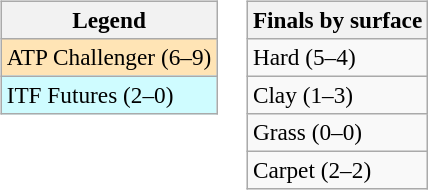<table>
<tr valign=top>
<td><br><table class=wikitable style=font-size:97%>
<tr>
<th>Legend</th>
</tr>
<tr bgcolor=moccasin>
<td>ATP Challenger (6–9)</td>
</tr>
<tr bgcolor=cffcff>
<td>ITF Futures (2–0)</td>
</tr>
</table>
</td>
<td><br><table class=wikitable style=font-size:97%>
<tr>
<th>Finals by surface</th>
</tr>
<tr>
<td>Hard (5–4)</td>
</tr>
<tr>
<td>Clay (1–3)</td>
</tr>
<tr>
<td>Grass (0–0)</td>
</tr>
<tr>
<td>Carpet (2–2)</td>
</tr>
</table>
</td>
</tr>
</table>
